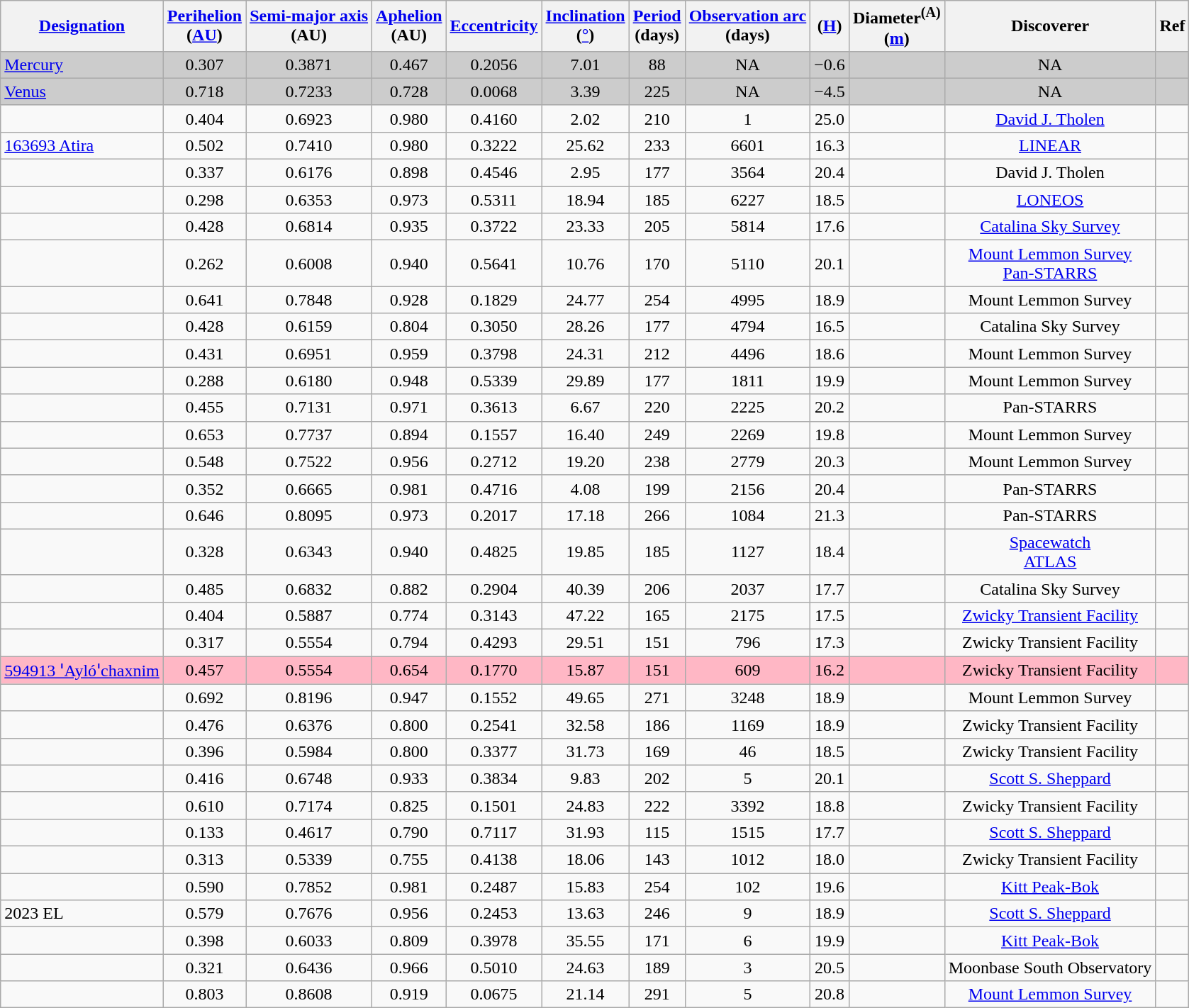<table class="wikitable sortable" style="text-align: center;">
<tr>
<th><a href='#'>Designation</a></th>
<th><a href='#'>Perihelion</a><br>(<a href='#'>AU</a>)</th>
<th><a href='#'>Semi-major axis</a><br>(AU)</th>
<th><a href='#'>Aphelion</a><br>(AU)</th>
<th><a href='#'>Eccentricity</a></th>
<th><a href='#'>Inclination</a><br>(<a href='#'>°</a>)</th>
<th><a href='#'>Period</a><br>(days)</th>
<th><a href='#'>Observation arc</a><br>(days)</th>
<th>(<a href='#'>H</a>)</th>
<th>Diameter<sup>(A)</sup><br>(<a href='#'>m</a>)</th>
<th>Discoverer</th>
<th>Ref</th>
</tr>
<tr style="background:#cccccc">
<td align=left><a href='#'>Mercury</a><br></td>
<td>0.307</td>
<td>0.3871</td>
<td>0.467</td>
<td>0.2056</td>
<td>7.01</td>
<td>88</td>
<td>NA</td>
<td>−0.6</td>
<td></td>
<td>NA</td>
<td></td>
</tr>
<tr style="background:#cccccc">
<td align=left><a href='#'>Venus</a><br></td>
<td>0.718</td>
<td>0.7233</td>
<td>0.728</td>
<td>0.0068</td>
<td>3.39</td>
<td>225</td>
<td>NA</td>
<td>−4.5</td>
<td></td>
<td>NA</td>
<td></td>
</tr>
<tr>
<td align=left></td>
<td>0.404</td>
<td>0.6923</td>
<td>0.980</td>
<td>0.4160</td>
<td>2.02</td>
<td>210</td>
<td>1</td>
<td>25.0</td>
<td></td>
<td><a href='#'>David J. Tholen</a></td>
<td></td>
</tr>
<tr>
<td align=left><a href='#'>163693 Atira</a></td>
<td>0.502</td>
<td>0.7410</td>
<td>0.980</td>
<td>0.3222</td>
<td>25.62</td>
<td>233</td>
<td>6601</td>
<td>16.3</td>
<td></td>
<td><a href='#'>LINEAR</a></td>
<td><br></td>
</tr>
<tr>
<td align=left></td>
<td>0.337</td>
<td>0.6176</td>
<td>0.898</td>
<td>0.4546</td>
<td>2.95</td>
<td>177</td>
<td>3564</td>
<td>20.4</td>
<td></td>
<td>David J. Tholen</td>
<td><br></td>
</tr>
<tr>
<td align=left></td>
<td>0.298</td>
<td>0.6353</td>
<td>0.973</td>
<td>0.5311</td>
<td>18.94</td>
<td>185</td>
<td>6227</td>
<td>18.5</td>
<td></td>
<td><a href='#'>LONEOS</a></td>
<td><br></td>
</tr>
<tr>
<td align=left></td>
<td>0.428</td>
<td>0.6814</td>
<td>0.935</td>
<td>0.3722</td>
<td>23.33</td>
<td>205</td>
<td>5814</td>
<td>17.6</td>
<td></td>
<td><a href='#'>Catalina Sky Survey</a></td>
<td><br></td>
</tr>
<tr>
<td align=left><br></td>
<td>0.262</td>
<td>0.6008</td>
<td>0.940</td>
<td>0.5641</td>
<td>10.76</td>
<td>170</td>
<td>5110</td>
<td>20.1</td>
<td></td>
<td><a href='#'>Mount Lemmon Survey</a><br><a href='#'>Pan-STARRS</a></td>
<td></td>
</tr>
<tr>
<td align=left></td>
<td>0.641</td>
<td>0.7848</td>
<td>0.928</td>
<td>0.1829</td>
<td>24.77</td>
<td>254</td>
<td>4995</td>
<td>18.9</td>
<td></td>
<td>Mount Lemmon Survey</td>
<td><br></td>
</tr>
<tr>
<td align=left></td>
<td>0.428</td>
<td>0.6159</td>
<td>0.804</td>
<td>0.3050</td>
<td>28.26</td>
<td>177</td>
<td>4794</td>
<td>16.5</td>
<td></td>
<td>Catalina Sky Survey</td>
<td><br></td>
</tr>
<tr>
<td align=left></td>
<td>0.431</td>
<td>0.6951</td>
<td>0.959</td>
<td>0.3798</td>
<td>24.31</td>
<td>212</td>
<td>4496</td>
<td>18.6</td>
<td></td>
<td>Mount Lemmon Survey</td>
<td><br></td>
</tr>
<tr>
<td align=left></td>
<td>0.288</td>
<td>0.6180</td>
<td>0.948</td>
<td>0.5339</td>
<td>29.89</td>
<td>177</td>
<td>1811</td>
<td>19.9</td>
<td></td>
<td>Mount Lemmon Survey</td>
<td></td>
</tr>
<tr>
<td align=left></td>
<td>0.455</td>
<td>0.7131</td>
<td>0.971</td>
<td>0.3613</td>
<td>6.67</td>
<td>220</td>
<td>2225</td>
<td>20.2</td>
<td></td>
<td>Pan-STARRS</td>
<td></td>
</tr>
<tr>
<td align=left></td>
<td>0.653</td>
<td>0.7737</td>
<td>0.894</td>
<td>0.1557</td>
<td>16.40</td>
<td>249</td>
<td>2269</td>
<td>19.8</td>
<td></td>
<td>Mount Lemmon Survey</td>
<td></td>
</tr>
<tr>
<td align=left></td>
<td>0.548</td>
<td>0.7522</td>
<td>0.956</td>
<td>0.2712</td>
<td>19.20</td>
<td>238</td>
<td>2779</td>
<td>20.3</td>
<td></td>
<td>Mount Lemmon Survey</td>
<td></td>
</tr>
<tr>
<td align=left></td>
<td>0.352</td>
<td>0.6665</td>
<td>0.981</td>
<td>0.4716</td>
<td>4.08</td>
<td>199</td>
<td>2156</td>
<td>20.4</td>
<td></td>
<td>Pan-STARRS</td>
<td></td>
</tr>
<tr>
<td align=left></td>
<td>0.646</td>
<td>0.8095</td>
<td>0.973</td>
<td>0.2017</td>
<td>17.18</td>
<td>266</td>
<td>1084</td>
<td>21.3</td>
<td></td>
<td>Pan-STARRS</td>
<td></td>
</tr>
<tr>
<td align=left><br></td>
<td>0.328</td>
<td>0.6343</td>
<td>0.940</td>
<td>0.4825</td>
<td>19.85</td>
<td>185</td>
<td>1127</td>
<td>18.4</td>
<td></td>
<td><a href='#'>Spacewatch</a><br><a href='#'>ATLAS</a></td>
<td></td>
</tr>
<tr>
<td align=left></td>
<td>0.485</td>
<td>0.6832</td>
<td>0.882</td>
<td>0.2904</td>
<td>40.39</td>
<td>206</td>
<td>2037</td>
<td>17.7</td>
<td></td>
<td>Catalina Sky Survey</td>
<td></td>
</tr>
<tr>
<td align=left></td>
<td>0.404</td>
<td>0.5887</td>
<td>0.774</td>
<td>0.3143</td>
<td>47.22</td>
<td>165</td>
<td>2175</td>
<td>17.5</td>
<td></td>
<td><a href='#'>Zwicky Transient Facility</a></td>
<td></td>
</tr>
<tr>
<td align=left></td>
<td>0.317</td>
<td>0.5554</td>
<td>0.794</td>
<td>0.4293</td>
<td>29.51</td>
<td>151</td>
<td>796</td>
<td>17.3</td>
<td></td>
<td>Zwicky Transient Facility</td>
<td></td>
</tr>
<tr style="background:#ffb7c5">
<td align=left><a href='#'>594913 ꞌAylóꞌchaxnim</a></td>
<td>0.457</td>
<td>0.5554</td>
<td>0.654</td>
<td>0.1770</td>
<td>15.87</td>
<td>151</td>
<td>609</td>
<td>16.2</td>
<td></td>
<td>Zwicky Transient Facility</td>
<td></td>
</tr>
<tr>
<td align=left></td>
<td>0.692</td>
<td>0.8196</td>
<td>0.947</td>
<td>0.1552</td>
<td>49.65</td>
<td>271</td>
<td>3248</td>
<td>18.9</td>
<td></td>
<td>Mount Lemmon Survey</td>
<td></td>
</tr>
<tr>
<td align=left></td>
<td>0.476</td>
<td>0.6376</td>
<td>0.800</td>
<td>0.2541</td>
<td>32.58</td>
<td>186</td>
<td>1169</td>
<td>18.9</td>
<td></td>
<td>Zwicky Transient Facility</td>
<td></td>
</tr>
<tr>
<td align=left></td>
<td>0.396</td>
<td>0.5984</td>
<td>0.800</td>
<td>0.3377</td>
<td>31.73</td>
<td>169</td>
<td>46</td>
<td>18.5</td>
<td></td>
<td>Zwicky Transient Facility</td>
<td></td>
</tr>
<tr>
<td align=left></td>
<td>0.416</td>
<td>0.6748</td>
<td>0.933</td>
<td>0.3834</td>
<td>9.83</td>
<td>202</td>
<td>5</td>
<td>20.1</td>
<td></td>
<td><a href='#'>Scott S. Sheppard</a></td>
<td></td>
</tr>
<tr>
<td align=left></td>
<td>0.610</td>
<td>0.7174</td>
<td>0.825</td>
<td>0.1501</td>
<td>24.83</td>
<td>222</td>
<td>3392</td>
<td>18.8</td>
<td></td>
<td>Zwicky Transient Facility</td>
<td></td>
</tr>
<tr>
<td align=left></td>
<td>0.133</td>
<td>0.4617</td>
<td>0.790</td>
<td>0.7117</td>
<td>31.93</td>
<td>115</td>
<td>1515</td>
<td>17.7</td>
<td></td>
<td><a href='#'>Scott S. Sheppard</a></td>
<td></td>
</tr>
<tr>
<td align=left></td>
<td>0.313</td>
<td>0.5339</td>
<td>0.755</td>
<td>0.4138</td>
<td>18.06</td>
<td>143</td>
<td>1012</td>
<td>18.0</td>
<td></td>
<td>Zwicky Transient Facility</td>
<td></td>
</tr>
<tr>
<td align=left></td>
<td>0.590</td>
<td>0.7852</td>
<td>0.981</td>
<td>0.2487</td>
<td>15.83</td>
<td>254</td>
<td>102</td>
<td>19.6</td>
<td></td>
<td><a href='#'>Kitt Peak-Bok</a></td>
<td></td>
</tr>
<tr>
<td align=left>2023 EL</td>
<td>0.579</td>
<td>0.7676</td>
<td>0.956</td>
<td>0.2453</td>
<td>13.63</td>
<td>246</td>
<td>9</td>
<td>18.9</td>
<td></td>
<td><a href='#'>Scott S. Sheppard</a></td>
<td></td>
</tr>
<tr>
<td align=left></td>
<td>0.398</td>
<td>0.6033</td>
<td>0.809</td>
<td>0.3978</td>
<td>35.55</td>
<td>171</td>
<td>6</td>
<td>19.9</td>
<td></td>
<td><a href='#'>Kitt Peak-Bok</a></td>
<td></td>
</tr>
<tr>
<td align=left></td>
<td>0.321</td>
<td>0.6436</td>
<td>0.966</td>
<td>0.5010</td>
<td>24.63</td>
<td>189</td>
<td>3</td>
<td>20.5</td>
<td></td>
<td>Moonbase South Observatory</td>
<td></td>
</tr>
<tr>
<td align=left></td>
<td>0.803</td>
<td>0.8608</td>
<td>0.919</td>
<td>0.0675</td>
<td>21.14</td>
<td>291</td>
<td>5</td>
<td>20.8</td>
<td></td>
<td><a href='#'>Mount Lemmon Survey</a></td>
<td></td>
</tr>
</table>
